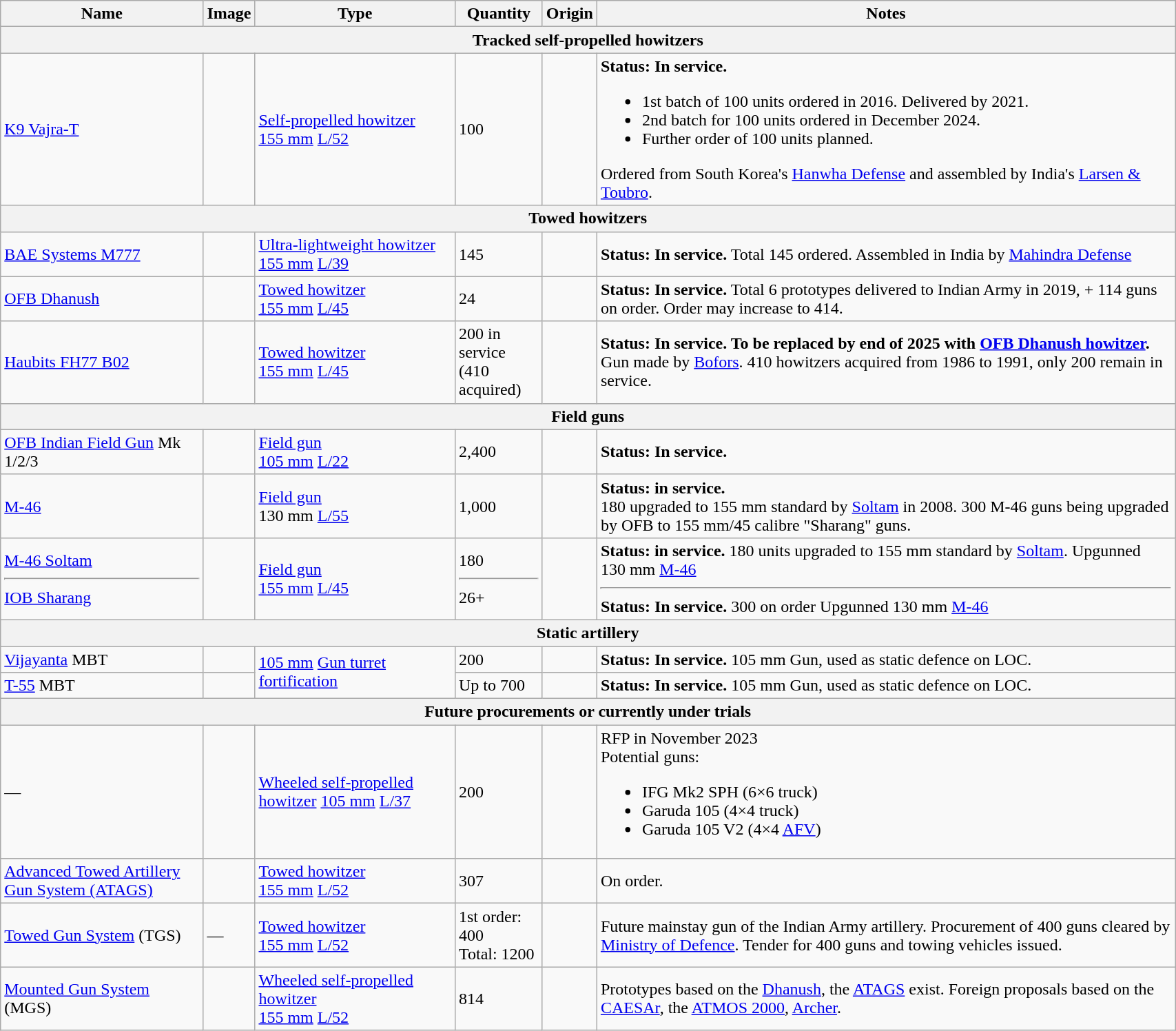<table class="wikitable" style="width:90%;">
<tr>
<th>Name</th>
<th>Image</th>
<th>Type</th>
<th>Quantity</th>
<th>Origin</th>
<th>Notes</th>
</tr>
<tr>
<th colspan="6">Tracked self-propelled howitzers</th>
</tr>
<tr>
<td><a href='#'>K9 Vajra-T</a></td>
<td></td>
<td><a href='#'>Self-propelled howitzer</a> <br><a href='#'>155 mm</a> <a href='#'>L/52</a></td>
<td>100</td>
<td><br></td>
<td><strong>Status: In service.</strong><br><ul><li>1st batch of 100 units ordered in 2016. Delivered by 2021.</li><li>2nd batch for 100 units ordered in December 2024.</li><li>Further order of 100 units planned.</li></ul>Ordered from South Korea's <a href='#'>Hanwha Defense</a> and assembled by India's <a href='#'>Larsen & Toubro</a>.</td>
</tr>
<tr>
<th colspan="6">Towed howitzers</th>
</tr>
<tr>
<td><a href='#'>BAE Systems M777</a></td>
<td></td>
<td><a href='#'>Ultra-lightweight howitzer</a> <br><a href='#'>155 mm</a> <a href='#'>L/39</a></td>
<td>145</td>
<td><br></td>
<td><strong>Status: In service.</strong> Total 145 ordered. Assembled in India by <a href='#'>Mahindra Defense</a></td>
</tr>
<tr>
<td><a href='#'>OFB Dhanush</a></td>
<td></td>
<td><a href='#'>Towed howitzer</a> <br><a href='#'>155 mm</a> <a href='#'>L/45</a></td>
<td>24</td>
<td></td>
<td><strong>Status: In service.</strong>  Total 6 prototypes delivered to Indian Army in 2019, + 114 guns on order. Order may increase to 414.</td>
</tr>
<tr>
<td><a href='#'>Haubits FH77 B02</a></td>
<td></td>
<td><a href='#'>Towed howitzer</a> <br><a href='#'>155 mm</a> <a href='#'>L/45</a></td>
<td>200 in service<br>(410 acquired)</td>
<td></td>
<td><strong>Status: In service. To be replaced by end of 2025 with <a href='#'>OFB Dhanush howitzer</a>.</strong><br>Gun made by <a href='#'>Bofors</a>. 410 howitzers acquired from 1986 to 1991, only 200 remain in service.</td>
</tr>
<tr>
<th colspan="6">Field guns</th>
</tr>
<tr>
<td><a href='#'>OFB Indian Field Gun</a> Mk 1/2/3</td>
<td></td>
<td><a href='#'>Field gun</a> <br><a href='#'>105 mm</a> <a href='#'>L/22</a></td>
<td>2,400</td>
<td></td>
<td><strong>Status: In service.</strong></td>
</tr>
<tr>
<td><a href='#'>M-46</a></td>
<td></td>
<td><a href='#'>Field gun</a><br>130 mm <a href='#'>L/55</a></td>
<td>1,000<br></td>
<td><br> </td>
<td><strong>Status: in service.</strong><br>180 upgraded to 155 mm standard by <a href='#'>Soltam</a> in 2008.
300 M-46 guns being upgraded by OFB to 155 mm/45 calibre "Sharang" guns.</td>
</tr>
<tr>
<td><a href='#'>M-46 Soltam</a> <hr> <a href='#'>IOB Sharang</a></td>
<td></td>
<td><a href='#'>Field gun</a> <br><a href='#'>155 mm</a> <a href='#'>L/45</a></td>
<td>180<br> <hr> 26+</td>
<td><br><br></td>
<td><strong>Status: in service. </strong>180 units upgraded to 155 mm standard by <a href='#'>Soltam</a>. Upgunned 130 mm <a href='#'>M-46</a> <hr> <strong>Status: In service.</strong> 300 on order Upgunned 130 mm <a href='#'>M-46</a></td>
</tr>
<tr>
<th colspan="6">Static artillery</th>
</tr>
<tr>
<td><a href='#'>Vijayanta</a> MBT</td>
<td></td>
<td rowspan="2"><a href='#'>105 mm</a> <a href='#'>Gun turret fortification</a></td>
<td>200</td>
<td> <br> </td>
<td><strong>Status: In service.</strong> 105 mm Gun, used as static defence on LOC.</td>
</tr>
<tr>
<td><a href='#'>T-55</a> MBT</td>
<td></td>
<td>Up to 700</td>
<td><br></td>
<td><strong>Status: In service.</strong> 105 mm Gun, used as static defence on LOC.</td>
</tr>
<tr>
<th colspan="6">Future procurements or currently under trials</th>
</tr>
<tr>
<td>—</td>
<td></td>
<td><a href='#'>Wheeled self-propelled howitzer</a> <a href='#'>105 mm</a> <a href='#'>L/37</a></td>
<td>200</td>
<td></td>
<td>RFP in November 2023<br>Potential guns:<ul><li>IFG Mk2 SPH (6×6 truck)</li><li>Garuda 105 (4×4 truck)</li><li>Garuda 105 V2 (4×4 <a href='#'>AFV</a>)</li></ul></td>
</tr>
<tr>
<td><a href='#'>Advanced Towed Artillery Gun System (ATAGS)</a></td>
<td></td>
<td><a href='#'>Towed howitzer</a><br><a href='#'>155 mm</a> <a href='#'>L/52</a></td>
<td>307</td>
<td></td>
<td>On order.</td>
</tr>
<tr>
<td><a href='#'>Towed Gun System</a> (TGS)</td>
<td>—</td>
<td><a href='#'>Towed howitzer</a><br><a href='#'>155 mm</a> <a href='#'>L/52</a></td>
<td>1st order: 400<br>Total: 1200</td>
<td></td>
<td>Future mainstay gun of the Indian Army artillery. Procurement of 400 guns cleared by <a href='#'>Ministry of Defence</a>. Tender for 400 guns and towing vehicles issued.</td>
</tr>
<tr>
<td><a href='#'>Mounted Gun System</a> (MGS)</td>
<td></td>
<td><a href='#'>Wheeled self-propelled howitzer</a> <br><a href='#'>155 mm</a> <a href='#'>L/52</a></td>
<td>814</td>
<td></td>
<td>Prototypes based on the <a href='#'>Dhanush</a>, the <a href='#'>ATAGS</a> exist. Foreign proposals based on the <a href='#'>CAESAr</a>, the <a href='#'>ATMOS 2000</a>, <a href='#'>Archer</a>.</td>
</tr>
</table>
